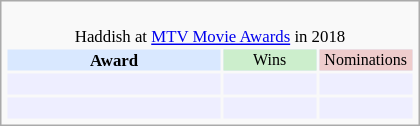<table class="infobox" style="width: 25em; text-align: left; font-size: 70%; vertical-align: middle;">
<tr>
<td colspan="3" style="text-align:center;"><br>Haddish at <a href='#'>MTV Movie Awards</a> in 2018</td>
</tr>
<tr bgcolor=#D9E8FF style="text-align:center;">
<th style="vertical-align: middle;">Award</th>
<td style="background:#cceecc; font-size:8pt;" width="60px">Wins</td>
<td style="background:#eecccc; font-size:8pt;" width="60px">Nominations</td>
</tr>
<tr bgcolor=#eeeeff>
<td align="center"><br></td>
<td></td>
<td></td>
</tr>
<tr bgcolor=#eeeeff>
<td align="center"><br></td>
<td></td>
<td></td>
</tr>
</table>
